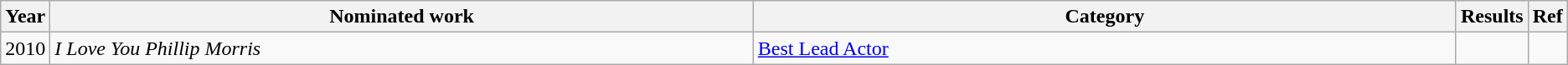<table class="wikitable">
<tr>
<th scope="col" style="width:1em;">Year</th>
<th scope="col" style="width:35em;">Nominated work</th>
<th scope="col" style="width:35em;">Category</th>
<th scope="col" style="width:1em;">Results</th>
<th scope="col" style="width:1em;">Ref</th>
</tr>
<tr>
<td>2010</td>
<td><em>I Love You Phillip Morris</em></td>
<td><a href='#'>Best Lead Actor</a></td>
<td></td>
<td></td>
</tr>
</table>
